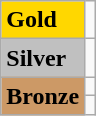<table class="wikitable">
<tr>
<td bgcolor="gold"><strong>Gold</strong></td>
<td></td>
</tr>
<tr>
<td bgcolor="silver"><strong>Silver</strong></td>
<td></td>
</tr>
<tr>
<td rowspan="2" bgcolor="#cc9966"><strong>Bronze</strong></td>
<td></td>
</tr>
<tr>
<td></td>
</tr>
</table>
